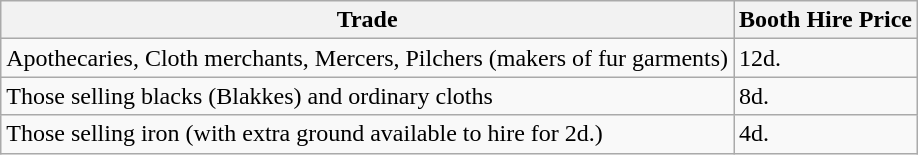<table class="wikitable">
<tr>
<th>Trade</th>
<th>Booth Hire Price</th>
</tr>
<tr>
<td>Apothecaries, Cloth merchants, Mercers, Pilchers (makers of fur garments)</td>
<td>12d.</td>
</tr>
<tr>
<td>Those selling blacks (Blakkes) and ordinary cloths</td>
<td>8d.</td>
</tr>
<tr>
<td>Those selling iron (with extra ground available to hire for 2d.)</td>
<td>4d.</td>
</tr>
</table>
